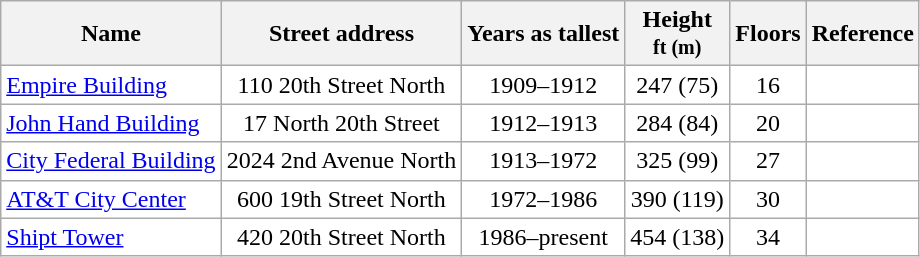<table class="wikitable sortable" style="border:#999; background:#fff; text-align: center">
<tr>
<th scope=col>Name</th>
<th scope=col>Street address</th>
<th scope=col>Years as tallest</th>
<th scope=col>Height<br><small>ft (m)</small></th>
<th scope=col>Floors</th>
<th scope=col class="unsortable">Reference</th>
</tr>
<tr>
<td align=left><a href='#'>Empire Building</a></td>
<td>110 20th Street North</td>
<td align="center">1909–1912</td>
<td align="center">247 (75)</td>
<td align="center">16</td>
<td align="center"></td>
</tr>
<tr>
<td align=left><a href='#'>John Hand Building</a></td>
<td>17 North 20th Street</td>
<td align="center">1912–1913</td>
<td align="center">284 (84)</td>
<td align="center">20</td>
<td align="center"></td>
</tr>
<tr>
<td align=left><a href='#'>City Federal Building</a></td>
<td>2024 2nd Avenue North</td>
<td align="center">1913–1972</td>
<td align="center">325 (99)</td>
<td align="center">27</td>
<td align="center"></td>
</tr>
<tr>
<td align=left><a href='#'>AT&T City Center</a></td>
<td>600 19th Street North</td>
<td align="center">1972–1986</td>
<td align="center">390 (119)</td>
<td align="center">30</td>
<td align="center"></td>
</tr>
<tr>
<td align=left><a href='#'>Shipt Tower</a></td>
<td>420 20th Street North</td>
<td align="center">1986–present</td>
<td align="center">454 (138)</td>
<td align="center">34</td>
<td align="center"></td>
</tr>
<tr>
</tr>
</table>
